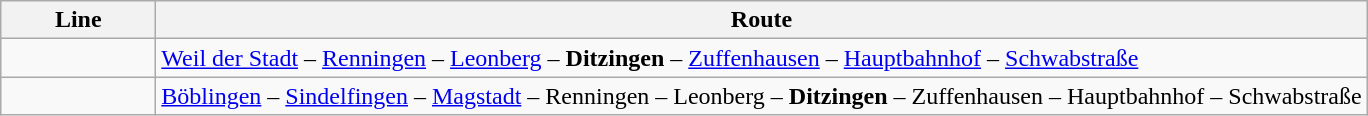<table class="wikitable">
<tr>
<th style="width:6em">Line</th>
<th>Route</th>
</tr>
<tr>
<td align="center"></td>
<td><a href='#'>Weil der Stadt</a> – <a href='#'>Renningen</a> – <a href='#'>Leonberg</a>  – <strong>Ditzingen</strong> – <a href='#'>Zuffenhausen</a> –  <a href='#'>Hauptbahnhof</a> – <a href='#'>Schwabstraße</a><br></td>
</tr>
<tr>
<td align="center"></td>
<td><a href='#'>Böblingen</a> – <a href='#'>Sindelfingen</a> – <a href='#'>Magstadt</a> – Renningen – Leonberg – <strong>Ditzingen</strong> – Zuffenhausen – Hauptbahnhof – Schwabstraße</td>
</tr>
</table>
